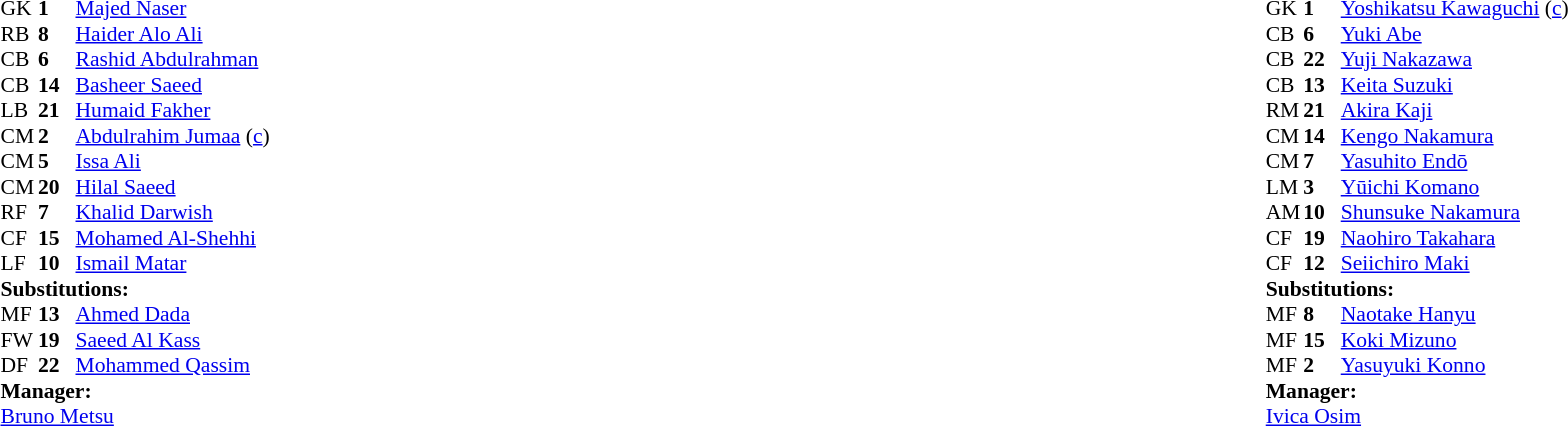<table width="100%">
<tr>
<td valign="top" width="50%"><br><table style="font-size: 90%" cellspacing="0" cellpadding="0">
<tr>
<th width="25"></th>
<th width="25"></th>
</tr>
<tr>
<td>GK</td>
<td><strong>1</strong></td>
<td><a href='#'>Majed Naser</a></td>
<td></td>
</tr>
<tr>
<td>RB</td>
<td><strong>8</strong></td>
<td><a href='#'>Haider Alo Ali</a></td>
<td></td>
</tr>
<tr>
<td>CB</td>
<td><strong>6</strong></td>
<td><a href='#'>Rashid Abdulrahman</a></td>
</tr>
<tr>
<td>CB</td>
<td><strong>14</strong></td>
<td><a href='#'>Basheer Saeed</a></td>
<td></td>
</tr>
<tr>
<td>LB</td>
<td><strong>21</strong></td>
<td><a href='#'>Humaid Fakher</a></td>
</tr>
<tr>
<td>CM</td>
<td><strong>2</strong></td>
<td><a href='#'>Abdulrahim Jumaa</a> (<a href='#'>c</a>)</td>
</tr>
<tr>
<td>CM</td>
<td><strong>5</strong></td>
<td><a href='#'>Issa Ali</a></td>
<td></td>
<td></td>
</tr>
<tr>
<td>CM</td>
<td><strong>20</strong></td>
<td><a href='#'>Hilal Saeed</a></td>
</tr>
<tr>
<td>RF</td>
<td><strong>7</strong></td>
<td><a href='#'>Khalid Darwish</a></td>
<td></td>
<td></td>
</tr>
<tr>
<td>CF</td>
<td><strong>15</strong></td>
<td><a href='#'>Mohamed Al-Shehhi</a></td>
<td></td>
<td></td>
</tr>
<tr>
<td>LF</td>
<td><strong>10</strong></td>
<td><a href='#'>Ismail Matar</a></td>
</tr>
<tr>
<td colspan=3><strong>Substitutions:</strong></td>
</tr>
<tr>
<td>MF</td>
<td><strong>13</strong></td>
<td><a href='#'>Ahmed Dada</a></td>
<td></td>
<td></td>
</tr>
<tr>
<td>FW</td>
<td><strong>19</strong></td>
<td><a href='#'>Saeed Al Kass</a></td>
<td></td>
<td></td>
</tr>
<tr>
<td>DF</td>
<td><strong>22</strong></td>
<td><a href='#'>Mohammed Qassim</a></td>
<td></td>
<td></td>
</tr>
<tr>
<td colspan=3><strong>Manager:</strong></td>
</tr>
<tr>
<td colspan=3> <a href='#'>Bruno Metsu</a></td>
</tr>
</table>
</td>
<td valign="top" width="50%"><br><table style="font-size: 90%" cellspacing="0" cellpadding="0" align="center">
<tr>
<th width=25></th>
<th width=25></th>
</tr>
<tr>
<td>GK</td>
<td><strong>1</strong></td>
<td><a href='#'>Yoshikatsu Kawaguchi</a> (<a href='#'>c</a>)</td>
<td></td>
</tr>
<tr>
<td>CB</td>
<td><strong>6</strong></td>
<td><a href='#'>Yuki Abe</a></td>
</tr>
<tr>
<td>CB</td>
<td><strong>22</strong></td>
<td><a href='#'>Yuji Nakazawa</a></td>
</tr>
<tr>
<td>CB</td>
<td><strong>13</strong></td>
<td><a href='#'>Keita Suzuki</a></td>
<td></td>
<td></td>
</tr>
<tr>
<td>RM</td>
<td><strong>21</strong></td>
<td><a href='#'>Akira Kaji</a></td>
</tr>
<tr>
<td>CM</td>
<td><strong>14</strong></td>
<td><a href='#'>Kengo Nakamura</a></td>
</tr>
<tr>
<td>CM</td>
<td><strong>7</strong></td>
<td><a href='#'>Yasuhito Endō</a></td>
</tr>
<tr>
<td>LM</td>
<td><strong>3</strong></td>
<td><a href='#'>Yūichi Komano</a></td>
</tr>
<tr>
<td>AM</td>
<td><strong>10</strong></td>
<td><a href='#'>Shunsuke Nakamura</a></td>
<td></td>
<td></td>
</tr>
<tr>
<td>CF</td>
<td><strong>19</strong></td>
<td><a href='#'>Naohiro Takahara</a></td>
<td></td>
<td></td>
</tr>
<tr>
<td>CF</td>
<td><strong>12</strong></td>
<td><a href='#'>Seiichiro Maki</a></td>
</tr>
<tr>
<td colspan=3><strong>Substitutions:</strong></td>
</tr>
<tr>
<td>MF</td>
<td><strong>8</strong></td>
<td><a href='#'>Naotake Hanyu</a></td>
<td></td>
<td></td>
</tr>
<tr>
<td>MF</td>
<td><strong>15</strong></td>
<td><a href='#'>Koki Mizuno</a></td>
<td></td>
<td></td>
</tr>
<tr>
<td>MF</td>
<td><strong>2</strong></td>
<td><a href='#'>Yasuyuki Konno</a></td>
<td></td>
<td></td>
</tr>
<tr>
<td colspan=3><strong>Manager:</strong></td>
</tr>
<tr>
<td colspan=4> <a href='#'>Ivica Osim</a></td>
</tr>
</table>
</td>
</tr>
</table>
